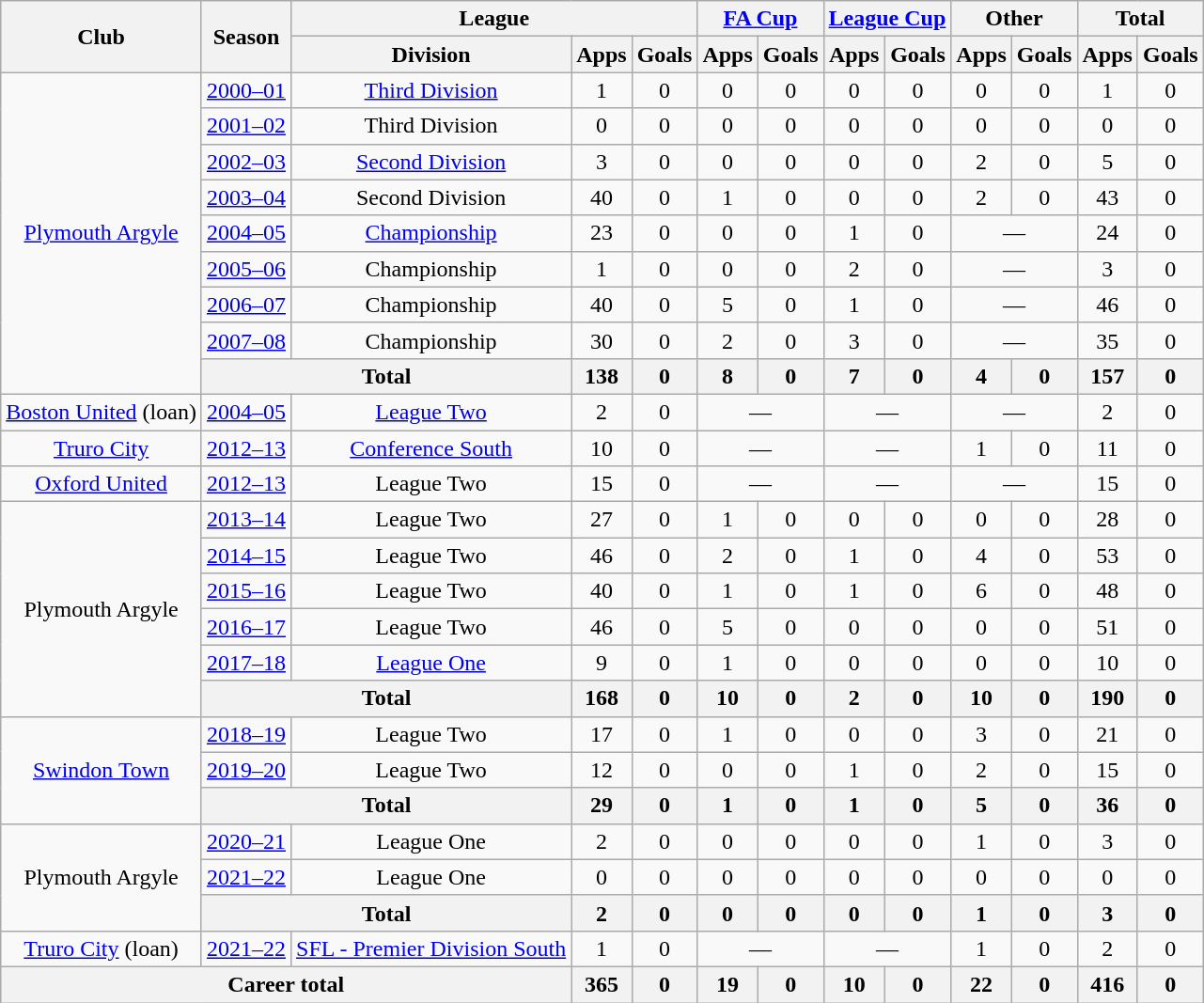<table class="wikitable" style="text-align:center">
<tr>
<th rowspan="2">Club</th>
<th rowspan="2">Season</th>
<th colspan="3">League</th>
<th colspan="2"><a href='#'>FA Cup</a></th>
<th colspan="2"><a href='#'>League Cup</a></th>
<th colspan="2">Other</th>
<th colspan="2">Total</th>
</tr>
<tr>
<th>Division</th>
<th>Apps</th>
<th>Goals</th>
<th>Apps</th>
<th>Goals</th>
<th>Apps</th>
<th>Goals</th>
<th>Apps</th>
<th>Goals</th>
<th>Apps</th>
<th>Goals</th>
</tr>
<tr>
<td rowspan="9"><a href='#'>Plymouth Argyle</a></td>
<td><a href='#'>2000–01</a></td>
<td><a href='#'>Third Division</a></td>
<td>1</td>
<td>0</td>
<td>0</td>
<td>0</td>
<td>0</td>
<td>0</td>
<td>0</td>
<td>0</td>
<td>1</td>
<td>0</td>
</tr>
<tr>
<td><a href='#'>2001–02</a></td>
<td>Third Division</td>
<td>0</td>
<td>0</td>
<td>0</td>
<td>0</td>
<td>0</td>
<td>0</td>
<td>0</td>
<td>0</td>
<td>0</td>
<td>0</td>
</tr>
<tr>
<td><a href='#'>2002–03</a></td>
<td><a href='#'>Second Division</a></td>
<td>3</td>
<td>0</td>
<td>0</td>
<td>0</td>
<td>0</td>
<td>0</td>
<td>2</td>
<td>0</td>
<td>5</td>
<td>0</td>
</tr>
<tr>
<td><a href='#'>2003–04</a></td>
<td>Second Division</td>
<td>40</td>
<td>0</td>
<td>1</td>
<td>0</td>
<td>0</td>
<td>0</td>
<td>2</td>
<td>0</td>
<td>43</td>
<td>0</td>
</tr>
<tr>
<td><a href='#'>2004–05</a></td>
<td><a href='#'>Championship</a></td>
<td>23</td>
<td>0</td>
<td>0</td>
<td>0</td>
<td>1</td>
<td>0</td>
<td colspan="2">—</td>
<td>24</td>
<td>0</td>
</tr>
<tr>
<td><a href='#'>2005–06</a></td>
<td>Championship</td>
<td>1</td>
<td>0</td>
<td>0</td>
<td>0</td>
<td>2</td>
<td>0</td>
<td colspan="2">—</td>
<td>3</td>
<td>0</td>
</tr>
<tr>
<td><a href='#'>2006–07</a></td>
<td>Championship</td>
<td>40</td>
<td>0</td>
<td>5</td>
<td>0</td>
<td>1</td>
<td>0</td>
<td colspan="2">—</td>
<td>46</td>
<td>0</td>
</tr>
<tr>
<td><a href='#'>2007–08</a></td>
<td>Championship</td>
<td>30</td>
<td>0</td>
<td>2</td>
<td>0</td>
<td>3</td>
<td>0</td>
<td colspan="2">—</td>
<td>35</td>
<td>0</td>
</tr>
<tr>
<th colspan="2">Total</th>
<th>138</th>
<th>0</th>
<th>8</th>
<th>0</th>
<th>7</th>
<th>0</th>
<th>4</th>
<th>0</th>
<th>157</th>
<th>0</th>
</tr>
<tr>
<td><a href='#'>Boston United</a> (loan)</td>
<td><a href='#'>2004–05</a></td>
<td><a href='#'>League Two</a></td>
<td>2</td>
<td>0</td>
<td colspan="2">—</td>
<td colspan="2">—</td>
<td colspan="2">—</td>
<td>2</td>
<td>0</td>
</tr>
<tr>
<td><a href='#'>Truro City</a></td>
<td><a href='#'>2012–13</a></td>
<td><a href='#'>Conference South</a></td>
<td>10</td>
<td>0</td>
<td colspan="2">—</td>
<td colspan="2">—</td>
<td>1</td>
<td>0</td>
<td>11</td>
<td>0</td>
</tr>
<tr>
<td><a href='#'>Oxford United</a></td>
<td><a href='#'>2012–13</a></td>
<td>League Two</td>
<td>15</td>
<td>0</td>
<td colspan="2">—</td>
<td colspan="2">—</td>
<td colspan="2">—</td>
<td>15</td>
<td>0</td>
</tr>
<tr>
<td rowspan="6">Plymouth Argyle</td>
<td><a href='#'>2013–14</a></td>
<td>League Two</td>
<td>27</td>
<td>0</td>
<td>1</td>
<td>0</td>
<td>0</td>
<td>0</td>
<td>0</td>
<td>0</td>
<td>28</td>
<td>0</td>
</tr>
<tr>
<td><a href='#'>2014–15</a></td>
<td>League Two</td>
<td>46</td>
<td>0</td>
<td>2</td>
<td>0</td>
<td>1</td>
<td>0</td>
<td>4</td>
<td>0</td>
<td>53</td>
<td>0</td>
</tr>
<tr>
<td><a href='#'>2015–16</a></td>
<td>League Two</td>
<td>40</td>
<td>0</td>
<td>1</td>
<td>0</td>
<td>1</td>
<td>0</td>
<td>6</td>
<td>0</td>
<td>48</td>
<td>0</td>
</tr>
<tr>
<td><a href='#'>2016–17</a></td>
<td>League Two</td>
<td>46</td>
<td>0</td>
<td>5</td>
<td>0</td>
<td>0</td>
<td>0</td>
<td>0</td>
<td>0</td>
<td>51</td>
<td>0</td>
</tr>
<tr>
<td><a href='#'>2017–18</a></td>
<td><a href='#'>League One</a></td>
<td>9</td>
<td>0</td>
<td>1</td>
<td>0</td>
<td>0</td>
<td>0</td>
<td>0</td>
<td>0</td>
<td>10</td>
<td>0</td>
</tr>
<tr>
<th colspan="2">Total</th>
<th>168</th>
<th>0</th>
<th>10</th>
<th>0</th>
<th>2</th>
<th>0</th>
<th>10</th>
<th>0</th>
<th>190</th>
<th>0</th>
</tr>
<tr>
<td rowspan="3"><a href='#'>Swindon Town</a></td>
<td><a href='#'>2018–19</a></td>
<td>League Two</td>
<td>17</td>
<td>0</td>
<td>1</td>
<td>0</td>
<td>0</td>
<td>0</td>
<td>3</td>
<td>0</td>
<td>21</td>
<td>0</td>
</tr>
<tr>
<td><a href='#'>2019–20</a></td>
<td>League Two</td>
<td>12</td>
<td>0</td>
<td>0</td>
<td>0</td>
<td>1</td>
<td>0</td>
<td>2</td>
<td>0</td>
<td>15</td>
<td>0</td>
</tr>
<tr>
<th colspan="2">Total</th>
<th>29</th>
<th>0</th>
<th>1</th>
<th>0</th>
<th>1</th>
<th>0</th>
<th>5</th>
<th>0</th>
<th>36</th>
<th>0</th>
</tr>
<tr>
<td rowspan="3">Plymouth Argyle</td>
<td><a href='#'>2020–21</a></td>
<td>League One</td>
<td>2</td>
<td>0</td>
<td>0</td>
<td>0</td>
<td>0</td>
<td>0</td>
<td>1</td>
<td>0</td>
<td>3</td>
<td>0</td>
</tr>
<tr>
<td><a href='#'>2021–22</a></td>
<td>League One</td>
<td>0</td>
<td>0</td>
<td>0</td>
<td>0</td>
<td>0</td>
<td>0</td>
<td>0</td>
<td>0</td>
<td>0</td>
<td>0</td>
</tr>
<tr>
<th colspan="2">Total</th>
<th>2</th>
<th>0</th>
<th>0</th>
<th>0</th>
<th>0</th>
<th>0</th>
<th>1</th>
<th>0</th>
<th>3</th>
<th>0</th>
</tr>
<tr>
<td><a href='#'>Truro City</a> (loan)</td>
<td><a href='#'>2021–22</a></td>
<td><a href='#'>SFL - Premier Division South</a></td>
<td>1</td>
<td>0</td>
<td colspan="2">—</td>
<td colspan="2">—</td>
<td>1</td>
<td>0</td>
<td>2</td>
<td>0</td>
</tr>
<tr>
<th Colspan="3">Career total</th>
<th>365</th>
<th>0</th>
<th>19</th>
<th>0</th>
<th>10</th>
<th>0</th>
<th>22</th>
<th>0</th>
<th>416</th>
<th>0</th>
</tr>
</table>
